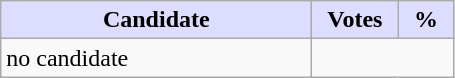<table class="wikitable">
<tr>
<th style="background:#ddf; width:200px;">Candidate</th>
<th style="background:#ddf; width:50px;">Votes</th>
<th style="background:#ddf; width:30px;">%</th>
</tr>
<tr>
<td>no candidate</td>
<td colspan="2"></td>
</tr>
</table>
